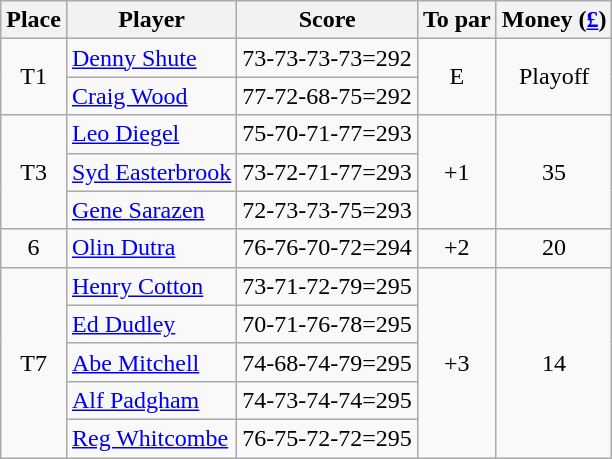<table class=wikitable>
<tr>
<th>Place</th>
<th>Player</th>
<th>Score</th>
<th>To par</th>
<th>Money (<a href='#'>£</a>)</th>
</tr>
<tr>
<td align=center rowspan=2>T1</td>
<td> <a href='#'>Denny Shute</a></td>
<td>73-73-73-73=292</td>
<td rowspan=2 align=center>E</td>
<td rowspan=2 align=center>Playoff</td>
</tr>
<tr>
<td> <a href='#'>Craig Wood</a></td>
<td>77-72-68-75=292</td>
</tr>
<tr>
<td rowspan=3 align=center>T3</td>
<td> <a href='#'>Leo Diegel</a></td>
<td>75-70-71-77=293</td>
<td rowspan=3 align=center>+1</td>
<td rowspan=3 align=center>35</td>
</tr>
<tr>
<td> <a href='#'>Syd Easterbrook</a></td>
<td>73-72-71-77=293</td>
</tr>
<tr>
<td> <a href='#'>Gene Sarazen</a></td>
<td>72-73-73-75=293</td>
</tr>
<tr>
<td align=center>6</td>
<td> <a href='#'>Olin Dutra</a></td>
<td>76-76-70-72=294</td>
<td align=center>+2</td>
<td align=center>20</td>
</tr>
<tr>
<td rowspan=5 align=center>T7</td>
<td> <a href='#'>Henry Cotton</a></td>
<td>73-71-72-79=295</td>
<td rowspan=5 align=center>+3</td>
<td rowspan=5 align=center>14</td>
</tr>
<tr>
<td> <a href='#'>Ed Dudley</a></td>
<td>70-71-76-78=295</td>
</tr>
<tr>
<td> <a href='#'>Abe Mitchell</a></td>
<td>74-68-74-79=295</td>
</tr>
<tr>
<td> <a href='#'>Alf Padgham</a></td>
<td>74-73-74-74=295</td>
</tr>
<tr>
<td> <a href='#'>Reg Whitcombe</a></td>
<td>76-75-72-72=295</td>
</tr>
</table>
